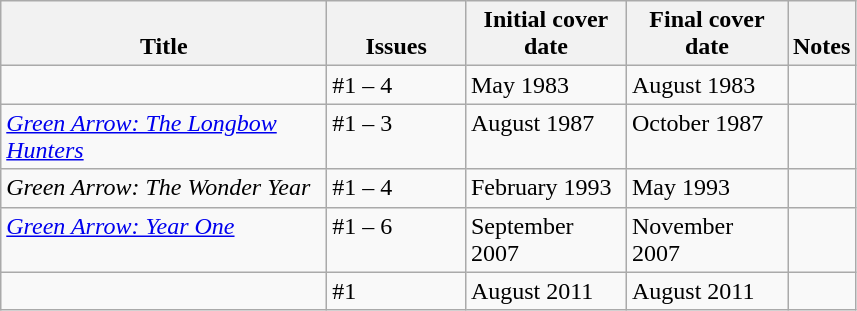<table class="wikitable sortable">
<tr>
<th style="vertical-align:bottom; width:210px;">Title</th>
<th style="vertical-align:bottom; width:85px;" class="unsortable">Issues</th>
<th style="vertical-align:bottom; width:100px;">Initial cover date</th>
<th style="vertical-align:bottom; width:100px;">Final cover date</th>
<th style="vertical-align:bottom;" class="unsortable">Notes</th>
</tr>
<tr style="vertical-align:top;">
<td><em></em></td>
<td>#1 – 4</td>
<td>May 1983</td>
<td>August 1983</td>
<td></td>
</tr>
<tr style="vertical-align:top;">
<td><em><a href='#'>Green Arrow: The Longbow Hunters</a></em></td>
<td>#1 – 3</td>
<td>August 1987</td>
<td>October 1987</td>
<td></td>
</tr>
<tr style="vertical-align:top;">
<td><em>Green Arrow: The Wonder Year</em></td>
<td>#1 – 4</td>
<td>February 1993</td>
<td>May 1993</td>
<td></td>
</tr>
<tr style="vertical-align:top;">
<td><em><a href='#'>Green Arrow: Year One</a></em></td>
<td>#1 – 6</td>
<td>September 2007</td>
<td>November 2007</td>
<td></td>
</tr>
<tr style="vertical-align:top;">
<td><em></em></td>
<td>#1</td>
<td>August 2011</td>
<td>August 2011</td>
<td></td>
</tr>
</table>
